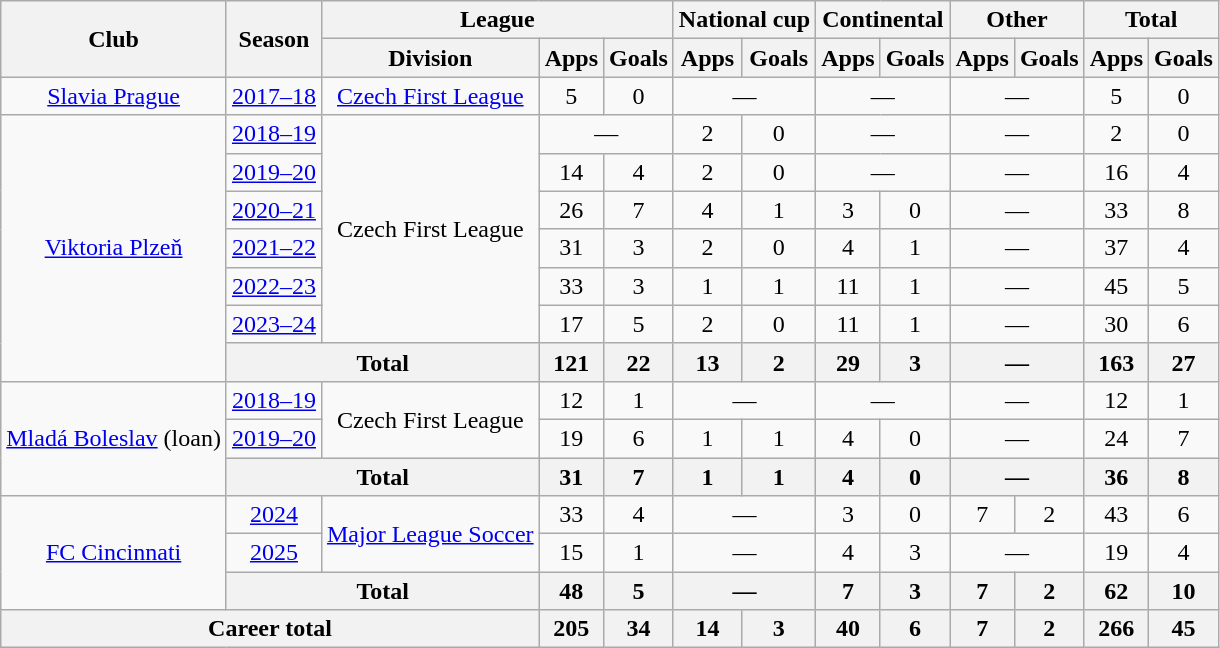<table class="wikitable" style="text-align:center">
<tr>
<th rowspan=2>Club</th>
<th rowspan=2>Season</th>
<th colspan=3>League</th>
<th colspan=2>National cup</th>
<th colspan=2>Continental</th>
<th colspan=2>Other</th>
<th colspan=2>Total</th>
</tr>
<tr>
<th>Division</th>
<th>Apps</th>
<th>Goals</th>
<th>Apps</th>
<th>Goals</th>
<th>Apps</th>
<th>Goals</th>
<th>Apps</th>
<th>Goals</th>
<th>Apps</th>
<th>Goals</th>
</tr>
<tr>
<td><a href='#'>Slavia Prague</a></td>
<td><a href='#'>2017–18</a></td>
<td><a href='#'>Czech First League</a></td>
<td>5</td>
<td>0</td>
<td colspan="2">—</td>
<td colspan="2">—</td>
<td colspan="2">—</td>
<td>5</td>
<td>0</td>
</tr>
<tr>
<td rowspan="7"><a href='#'>Viktoria Plzeň</a></td>
<td><a href='#'>2018–19</a></td>
<td rowspan="6">Czech First League</td>
<td colspan="2">—</td>
<td>2</td>
<td>0</td>
<td colspan="2">—</td>
<td colspan="2">—</td>
<td>2</td>
<td>0</td>
</tr>
<tr>
<td><a href='#'>2019–20</a></td>
<td>14</td>
<td>4</td>
<td>2</td>
<td>0</td>
<td colspan="2">—</td>
<td colspan="2">—</td>
<td>16</td>
<td>4</td>
</tr>
<tr>
<td><a href='#'>2020–21</a></td>
<td>26</td>
<td>7</td>
<td>4</td>
<td>1</td>
<td>3</td>
<td>0</td>
<td colspan="2">—</td>
<td>33</td>
<td>8</td>
</tr>
<tr>
<td><a href='#'>2021–22</a></td>
<td>31</td>
<td>3</td>
<td>2</td>
<td>0</td>
<td>4</td>
<td>1</td>
<td colspan="2">—</td>
<td>37</td>
<td>4</td>
</tr>
<tr>
<td><a href='#'>2022–23</a></td>
<td>33</td>
<td>3</td>
<td>1</td>
<td>1</td>
<td>11</td>
<td>1</td>
<td colspan="2">—</td>
<td>45</td>
<td>5</td>
</tr>
<tr>
<td><a href='#'>2023–24</a></td>
<td>17</td>
<td>5</td>
<td>2</td>
<td>0</td>
<td>11</td>
<td>1</td>
<td colspan="2">—</td>
<td>30</td>
<td>6</td>
</tr>
<tr>
<th colspan="2">Total</th>
<th>121</th>
<th>22</th>
<th>13</th>
<th>2</th>
<th>29</th>
<th>3</th>
<th colspan="2">—</th>
<th>163</th>
<th>27</th>
</tr>
<tr>
<td rowspan="3"><a href='#'>Mladá Boleslav</a> (loan)</td>
<td><a href='#'>2018–19</a></td>
<td rowspan="2">Czech First League</td>
<td>12</td>
<td>1</td>
<td colspan="2">—</td>
<td colspan="2">—</td>
<td colspan="2">—</td>
<td>12</td>
<td>1</td>
</tr>
<tr>
<td><a href='#'>2019–20</a></td>
<td>19</td>
<td>6</td>
<td>1</td>
<td>1</td>
<td>4</td>
<td>0</td>
<td colspan="2">—</td>
<td>24</td>
<td>7</td>
</tr>
<tr>
<th colspan="2">Total</th>
<th>31</th>
<th>7</th>
<th>1</th>
<th>1</th>
<th>4</th>
<th>0</th>
<th colspan="2">—</th>
<th>36</th>
<th>8</th>
</tr>
<tr>
<td rowspan="3"><a href='#'>FC Cincinnati</a></td>
<td><a href='#'>2024</a></td>
<td rowspan="2"><a href='#'>Major League Soccer</a></td>
<td>33</td>
<td>4</td>
<td colspan="2">—</td>
<td>3</td>
<td>0</td>
<td>7</td>
<td>2</td>
<td>43</td>
<td>6</td>
</tr>
<tr>
<td><a href='#'>2025</a></td>
<td>15</td>
<td>1</td>
<td colspan="2">—</td>
<td>4</td>
<td>3</td>
<td colspan="2">—</td>
<td>19</td>
<td>4</td>
</tr>
<tr>
<th colspan="2">Total</th>
<th>48</th>
<th>5</th>
<th colspan="2">—</th>
<th>7</th>
<th>3</th>
<th>7</th>
<th>2</th>
<th>62</th>
<th>10</th>
</tr>
<tr>
<th colspan="3">Career total</th>
<th>205</th>
<th>34</th>
<th>14</th>
<th>3</th>
<th>40</th>
<th>6</th>
<th>7</th>
<th>2</th>
<th>266</th>
<th>45</th>
</tr>
</table>
